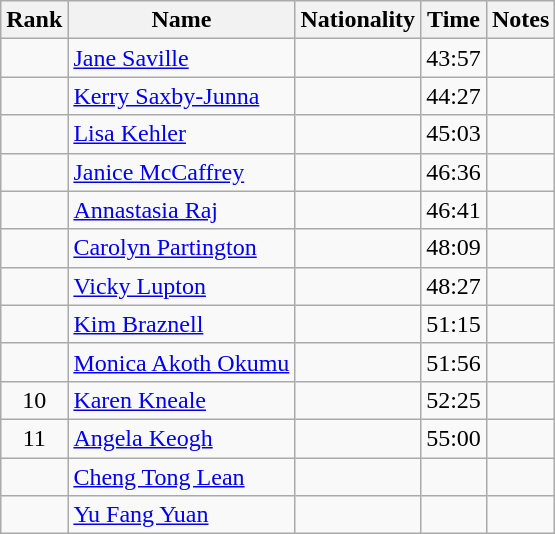<table class="wikitable sortable" style="text-align:center">
<tr>
<th>Rank</th>
<th>Name</th>
<th>Nationality</th>
<th>Time</th>
<th>Notes</th>
</tr>
<tr>
<td></td>
<td align=left><a href='#'>Jane Saville</a></td>
<td align=left></td>
<td>43:57</td>
<td></td>
</tr>
<tr>
<td></td>
<td align=left><a href='#'>Kerry Saxby-Junna</a></td>
<td align=left></td>
<td>44:27</td>
<td></td>
</tr>
<tr>
<td></td>
<td align=left><a href='#'>Lisa Kehler</a></td>
<td align=left></td>
<td>45:03</td>
<td></td>
</tr>
<tr>
<td></td>
<td align=left><a href='#'>Janice McCaffrey</a></td>
<td align=left></td>
<td>46:36</td>
<td></td>
</tr>
<tr>
<td></td>
<td align=left><a href='#'>Annastasia Raj</a></td>
<td align=left></td>
<td>46:41</td>
<td></td>
</tr>
<tr>
<td></td>
<td align=left><a href='#'>Carolyn Partington</a></td>
<td align=left></td>
<td>48:09</td>
<td></td>
</tr>
<tr>
<td></td>
<td align=left><a href='#'>Vicky Lupton</a></td>
<td align=left></td>
<td>48:27</td>
<td></td>
</tr>
<tr>
<td></td>
<td align=left><a href='#'>Kim Braznell</a></td>
<td align=left></td>
<td>51:15</td>
<td></td>
</tr>
<tr>
<td></td>
<td align=left><a href='#'>Monica Akoth Okumu</a></td>
<td align=left></td>
<td>51:56</td>
<td></td>
</tr>
<tr>
<td>10</td>
<td align=left><a href='#'>Karen Kneale</a></td>
<td align=left></td>
<td>52:25</td>
<td></td>
</tr>
<tr>
<td>11</td>
<td align=left><a href='#'>Angela Keogh</a></td>
<td align=left></td>
<td>55:00</td>
<td></td>
</tr>
<tr>
<td></td>
<td align=left><a href='#'>Cheng Tong Lean</a></td>
<td align=left></td>
<td></td>
<td></td>
</tr>
<tr>
<td></td>
<td align=left><a href='#'>Yu Fang Yuan</a></td>
<td align=left></td>
<td></td>
<td></td>
</tr>
</table>
